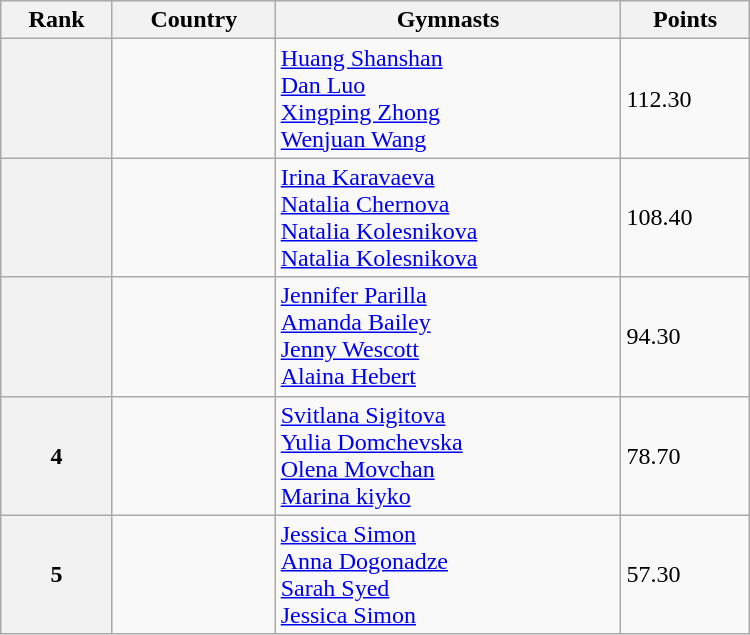<table class="wikitable" width=500>
<tr bgcolor="#efefef">
<th>Rank</th>
<th>Country</th>
<th>Gymnasts</th>
<th>Points</th>
</tr>
<tr>
<th></th>
<td></td>
<td><a href='#'>Huang Shanshan</a> <br> <a href='#'>Dan Luo</a> <br> <a href='#'>Xingping Zhong</a><br> <a href='#'>Wenjuan Wang</a></td>
<td>112.30</td>
</tr>
<tr>
<th></th>
<td></td>
<td><a href='#'>Irina Karavaeva</a> <br> <a href='#'>Natalia Chernova</a> <br> <a href='#'>Natalia Kolesnikova</a><br> <a href='#'>Natalia Kolesnikova</a></td>
<td>108.40</td>
</tr>
<tr>
<th></th>
<td></td>
<td><a href='#'>Jennifer Parilla</a> <br> <a href='#'>Amanda Bailey</a> <br> <a href='#'>Jenny Wescott</a> <br> <a href='#'>Alaina Hebert</a></td>
<td>94.30</td>
</tr>
<tr>
<th>4</th>
<td></td>
<td><a href='#'>Svitlana Sigitova</a> <br> <a href='#'>Yulia Domchevska</a> <br> <a href='#'>Olena Movchan</a> <br> <a href='#'>Marina kiyko</a></td>
<td>78.70</td>
</tr>
<tr>
<th>5</th>
<td></td>
<td><a href='#'>Jessica Simon</a> <br> <a href='#'>Anna Dogonadze</a> <br> <a href='#'>Sarah Syed</a> <br> <a href='#'>Jessica Simon</a></td>
<td>57.30</td>
</tr>
</table>
